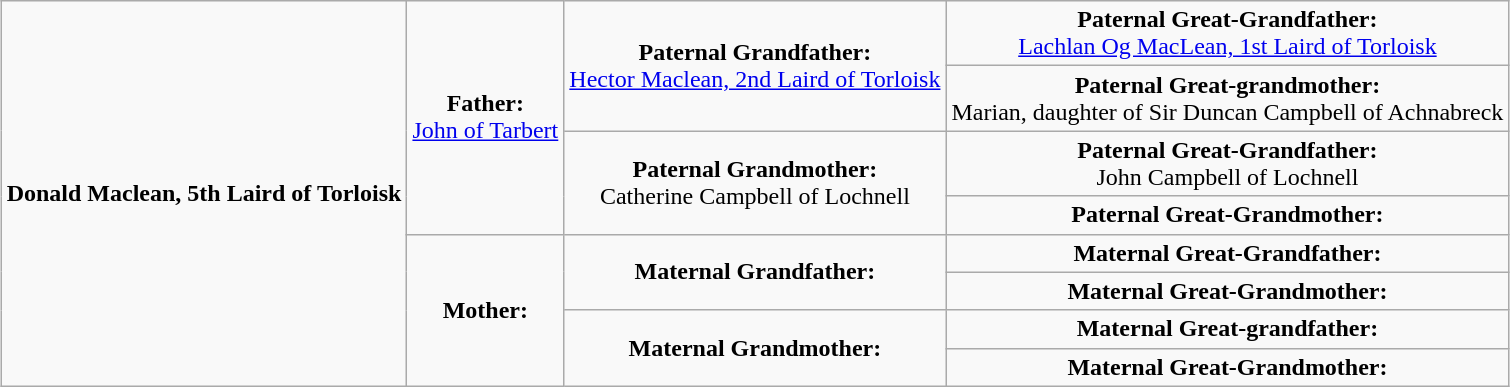<table class="wikitable" style="margin:0.3em auto">
<tr>
<td rowspan="8" align="center"><strong>Donald Maclean, 5th Laird of Torloisk</strong></td>
<td rowspan="4" align="center"><strong>Father:</strong><br><a href='#'>John of Tarbert</a></td>
<td rowspan="2" align="center"><strong>Paternal Grandfather:</strong><br><a href='#'>Hector Maclean, 2nd Laird of Torloisk</a></td>
<td align="center"><strong>Paternal Great-Grandfather:</strong><br><a href='#'>Lachlan Og MacLean, 1st Laird of Torloisk</a></td>
</tr>
<tr>
<td align="center"><strong>Paternal Great-grandmother:</strong><br>Marian, daughter of Sir Duncan Campbell of Achnabreck</td>
</tr>
<tr>
<td rowspan="2" align="center"><strong>Paternal Grandmother:</strong><br>Catherine Campbell of Lochnell</td>
<td align="center"><strong>Paternal Great-Grandfather:</strong><br>John Campbell of Lochnell</td>
</tr>
<tr>
<td align="center"><strong>Paternal Great-Grandmother:</strong><br></td>
</tr>
<tr>
<td rowspan="4" align="center"><strong>Mother:</strong><br></td>
<td rowspan="2" align="center"><strong>Maternal Grandfather:</strong><br></td>
<td align="center"><strong>Maternal Great-Grandfather:</strong><br></td>
</tr>
<tr>
<td align="center"><strong>Maternal Great-Grandmother:</strong><br></td>
</tr>
<tr>
<td rowspan="2" align="center"><strong>Maternal Grandmother:</strong><br></td>
<td align="center"><strong>Maternal Great-grandfather:</strong><br></td>
</tr>
<tr>
<td align="center"><strong>Maternal Great-Grandmother:</strong><br></td>
</tr>
</table>
